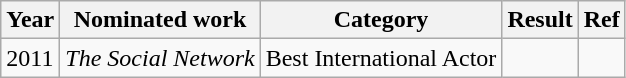<table class="wikitable">
<tr>
<th>Year</th>
<th>Nominated work</th>
<th>Category</th>
<th>Result</th>
<th>Ref</th>
</tr>
<tr>
<td>2011</td>
<td><em>The Social Network</em></td>
<td>Best International Actor</td>
<td></td>
<td></td>
</tr>
</table>
